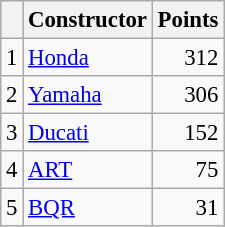<table class="wikitable" style="font-size: 95%;">
<tr>
<th></th>
<th>Constructor</th>
<th>Points</th>
</tr>
<tr>
<td align=center>1</td>
<td> <a href='#'>Honda</a></td>
<td align=right>312</td>
</tr>
<tr>
<td align=center>2</td>
<td> <a href='#'>Yamaha</a></td>
<td align=right>306</td>
</tr>
<tr>
<td align=center>3</td>
<td> <a href='#'>Ducati</a></td>
<td align=right>152</td>
</tr>
<tr>
<td align=center>4</td>
<td> <a href='#'>ART</a></td>
<td align=right>75</td>
</tr>
<tr>
<td align=center>5</td>
<td> <a href='#'>BQR</a></td>
<td align=right>31</td>
</tr>
</table>
